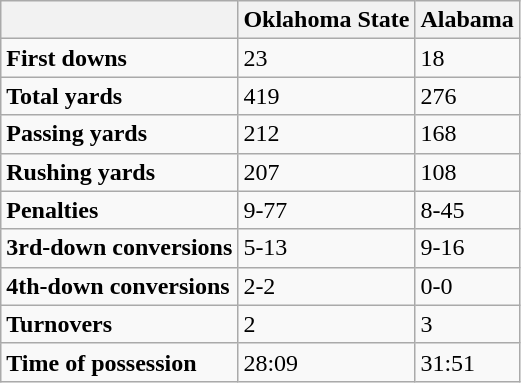<table class="wikitable">
<tr>
<th></th>
<th>Oklahoma State</th>
<th>Alabama</th>
</tr>
<tr>
<td><strong>First downs</strong></td>
<td>23</td>
<td>18</td>
</tr>
<tr>
<td><strong>Total yards</strong></td>
<td>419</td>
<td>276</td>
</tr>
<tr>
<td><strong>Passing yards</strong></td>
<td>212</td>
<td>168</td>
</tr>
<tr>
<td><strong>Rushing yards</strong></td>
<td>207</td>
<td>108</td>
</tr>
<tr>
<td><strong>Penalties</strong></td>
<td>9-77</td>
<td>8-45</td>
</tr>
<tr>
<td><strong>3rd-down conversions</strong></td>
<td>5-13</td>
<td>9-16</td>
</tr>
<tr>
<td><strong>4th-down conversions</strong></td>
<td>2-2</td>
<td>0-0</td>
</tr>
<tr>
<td><strong>Turnovers</strong></td>
<td>2</td>
<td>3</td>
</tr>
<tr>
<td><strong>Time of possession</strong></td>
<td>28:09</td>
<td>31:51</td>
</tr>
</table>
